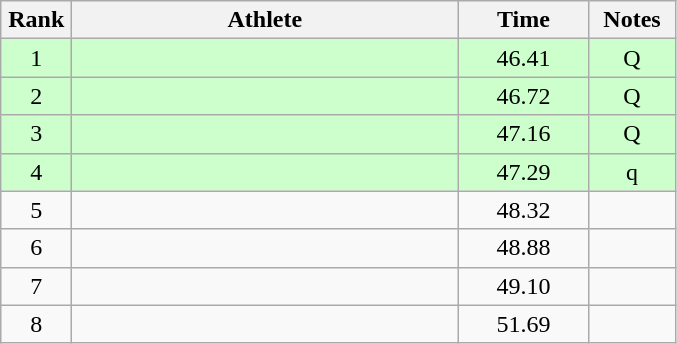<table class="wikitable" style="text-align:center">
<tr>
<th width=40>Rank</th>
<th width=250>Athlete</th>
<th width=80>Time</th>
<th width=50>Notes</th>
</tr>
<tr bgcolor=ccffcc>
<td>1</td>
<td align=left></td>
<td>46.41</td>
<td>Q</td>
</tr>
<tr bgcolor=ccffcc>
<td>2</td>
<td align=left></td>
<td>46.72</td>
<td>Q</td>
</tr>
<tr bgcolor=ccffcc>
<td>3</td>
<td align=left></td>
<td>47.16</td>
<td>Q</td>
</tr>
<tr bgcolor=ccffcc>
<td>4</td>
<td align=left></td>
<td>47.29</td>
<td>q</td>
</tr>
<tr>
<td>5</td>
<td align=left></td>
<td>48.32</td>
<td></td>
</tr>
<tr>
<td>6</td>
<td align=left></td>
<td>48.88</td>
<td></td>
</tr>
<tr>
<td>7</td>
<td align=left></td>
<td>49.10</td>
<td></td>
</tr>
<tr>
<td>8</td>
<td align=left></td>
<td>51.69</td>
<td></td>
</tr>
</table>
